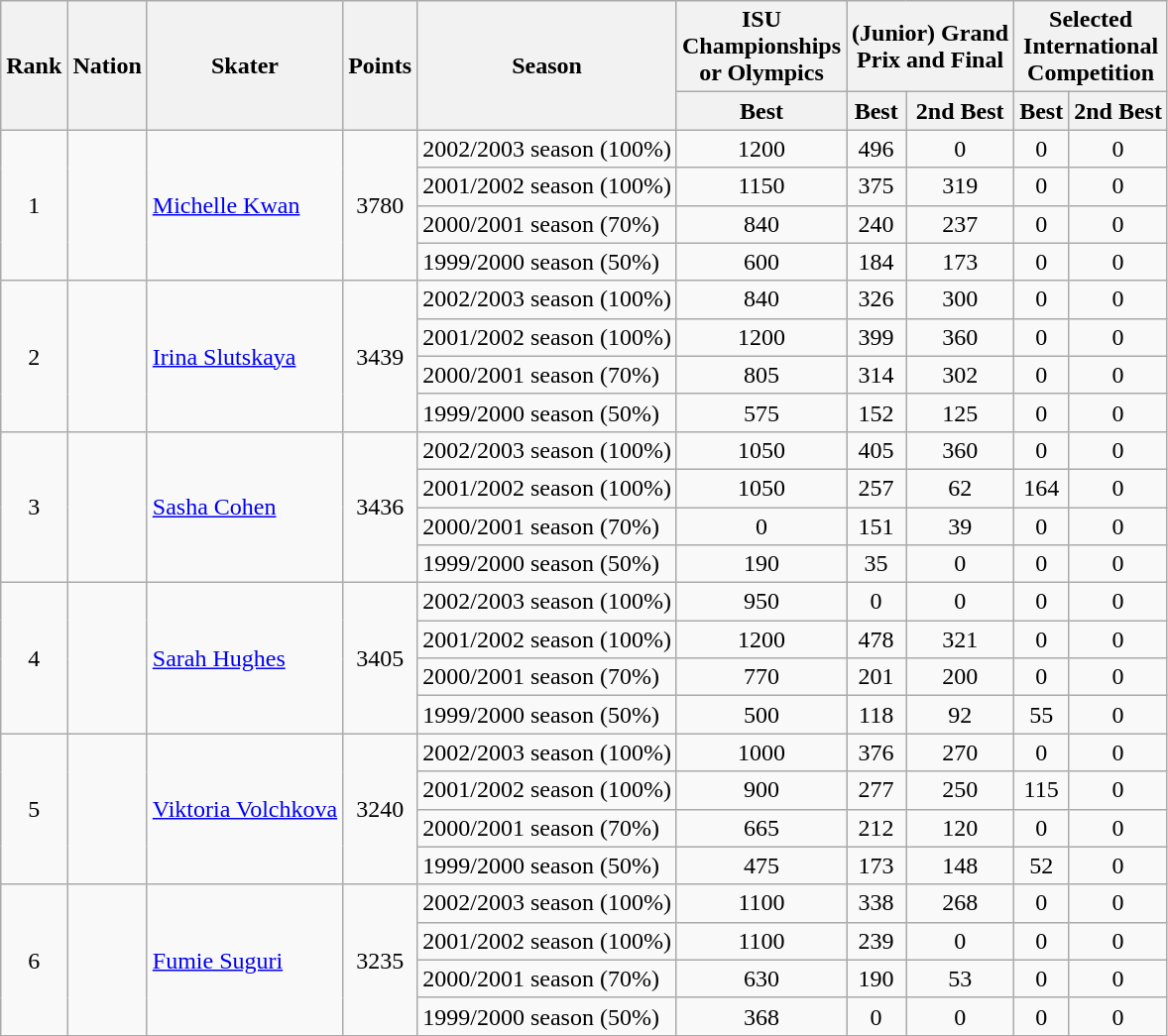<table class="wikitable sortable" style="text-align: center;">
<tr>
<th rowspan="2">Rank</th>
<th rowspan="2">Nation</th>
<th rowspan="2">Skater</th>
<th rowspan="2">Points</th>
<th rowspan="2">Season</th>
<th>ISU <br> Championships <br> or Olympics</th>
<th colspan="2">(Junior) Grand <br> Prix and Final</th>
<th colspan="2">Selected <br> International <br> Competition</th>
</tr>
<tr>
<th>Best</th>
<th>Best</th>
<th>2nd Best</th>
<th>Best</th>
<th>2nd Best</th>
</tr>
<tr>
<td rowspan="4">1</td>
<td rowspan="4" style="text-align: left;"></td>
<td rowspan="4" style="text-align: left;"><a href='#'>Michelle Kwan</a></td>
<td rowspan="4">3780</td>
<td style="text-align: left;">2002/2003 season (100%)</td>
<td>1200</td>
<td>496</td>
<td>0</td>
<td>0</td>
<td>0</td>
</tr>
<tr>
<td style="text-align: left;">2001/2002 season (100%)</td>
<td>1150</td>
<td>375</td>
<td>319</td>
<td>0</td>
<td>0</td>
</tr>
<tr>
<td style="text-align: left;">2000/2001 season (70%)</td>
<td>840</td>
<td>240</td>
<td>237</td>
<td>0</td>
<td>0</td>
</tr>
<tr>
<td style="text-align: left;">1999/2000 season (50%)</td>
<td>600</td>
<td>184</td>
<td>173</td>
<td>0</td>
<td>0</td>
</tr>
<tr>
<td rowspan="4">2</td>
<td rowspan="4" style="text-align: left;"></td>
<td rowspan="4" style="text-align: left;"><a href='#'>Irina Slutskaya</a></td>
<td rowspan="4">3439</td>
<td style="text-align: left;">2002/2003 season (100%)</td>
<td>840</td>
<td>326</td>
<td>300</td>
<td>0</td>
<td>0</td>
</tr>
<tr>
<td style="text-align: left;">2001/2002 season (100%)</td>
<td>1200</td>
<td>399</td>
<td>360</td>
<td>0</td>
<td>0</td>
</tr>
<tr>
<td style="text-align: left;">2000/2001 season (70%)</td>
<td>805</td>
<td>314</td>
<td>302</td>
<td>0</td>
<td>0</td>
</tr>
<tr>
<td style="text-align: left;">1999/2000 season (50%)</td>
<td>575</td>
<td>152</td>
<td>125</td>
<td>0</td>
<td>0</td>
</tr>
<tr>
<td rowspan="4">3</td>
<td rowspan="4" style="text-align: left;"></td>
<td rowspan="4" style="text-align: left;"><a href='#'>Sasha Cohen</a></td>
<td rowspan="4">3436</td>
<td style="text-align: left;">2002/2003 season (100%)</td>
<td>1050</td>
<td>405</td>
<td>360</td>
<td>0</td>
<td>0</td>
</tr>
<tr>
<td style="text-align: left;">2001/2002 season (100%)</td>
<td>1050</td>
<td>257</td>
<td>62</td>
<td>164</td>
<td>0</td>
</tr>
<tr>
<td style="text-align: left;">2000/2001 season (70%)</td>
<td>0</td>
<td>151</td>
<td>39</td>
<td>0</td>
<td>0</td>
</tr>
<tr>
<td style="text-align: left;">1999/2000 season (50%)</td>
<td>190</td>
<td>35</td>
<td>0</td>
<td>0</td>
<td>0</td>
</tr>
<tr>
<td rowspan="4">4</td>
<td rowspan="4" style="text-align: left;"></td>
<td rowspan="4" style="text-align: left;"><a href='#'>Sarah Hughes</a></td>
<td rowspan="4">3405</td>
<td style="text-align: left;">2002/2003 season (100%)</td>
<td>950</td>
<td>0</td>
<td>0</td>
<td>0</td>
<td>0</td>
</tr>
<tr>
<td style="text-align: left;">2001/2002 season (100%)</td>
<td>1200</td>
<td>478</td>
<td>321</td>
<td>0</td>
<td>0</td>
</tr>
<tr>
<td style="text-align: left;">2000/2001 season (70%)</td>
<td>770</td>
<td>201</td>
<td>200</td>
<td>0</td>
<td>0</td>
</tr>
<tr>
<td style="text-align: left;">1999/2000 season (50%)</td>
<td>500</td>
<td>118</td>
<td>92</td>
<td>55</td>
<td>0</td>
</tr>
<tr>
<td rowspan="4">5</td>
<td rowspan="4" style="text-align: left;"></td>
<td rowspan="4" style="text-align: left;"><a href='#'>Viktoria Volchkova</a></td>
<td rowspan="4">3240</td>
<td style="text-align: left;">2002/2003 season (100%)</td>
<td>1000</td>
<td>376</td>
<td>270</td>
<td>0</td>
<td>0</td>
</tr>
<tr>
<td style="text-align: left;">2001/2002 season (100%)</td>
<td>900</td>
<td>277</td>
<td>250</td>
<td>115</td>
<td>0</td>
</tr>
<tr>
<td style="text-align: left;">2000/2001 season (70%)</td>
<td>665</td>
<td>212</td>
<td>120</td>
<td>0</td>
<td>0</td>
</tr>
<tr>
<td style="text-align: left;">1999/2000 season (50%)</td>
<td>475</td>
<td>173</td>
<td>148</td>
<td>52</td>
<td>0</td>
</tr>
<tr>
<td rowspan="4">6</td>
<td rowspan="4" style="text-align: left;"></td>
<td rowspan="4" style="text-align: left;"><a href='#'>Fumie Suguri</a></td>
<td rowspan="4">3235</td>
<td style="text-align: left;">2002/2003 season (100%)</td>
<td>1100</td>
<td>338</td>
<td>268</td>
<td>0</td>
<td>0</td>
</tr>
<tr>
<td style="text-align: left;">2001/2002 season (100%)</td>
<td>1100</td>
<td>239</td>
<td>0</td>
<td>0</td>
<td>0</td>
</tr>
<tr>
<td style="text-align: left;">2000/2001 season (70%)</td>
<td>630</td>
<td>190</td>
<td>53</td>
<td>0</td>
<td>0</td>
</tr>
<tr>
<td style="text-align: left;">1999/2000 season (50%)</td>
<td>368</td>
<td>0</td>
<td>0</td>
<td>0</td>
<td>0</td>
</tr>
</table>
